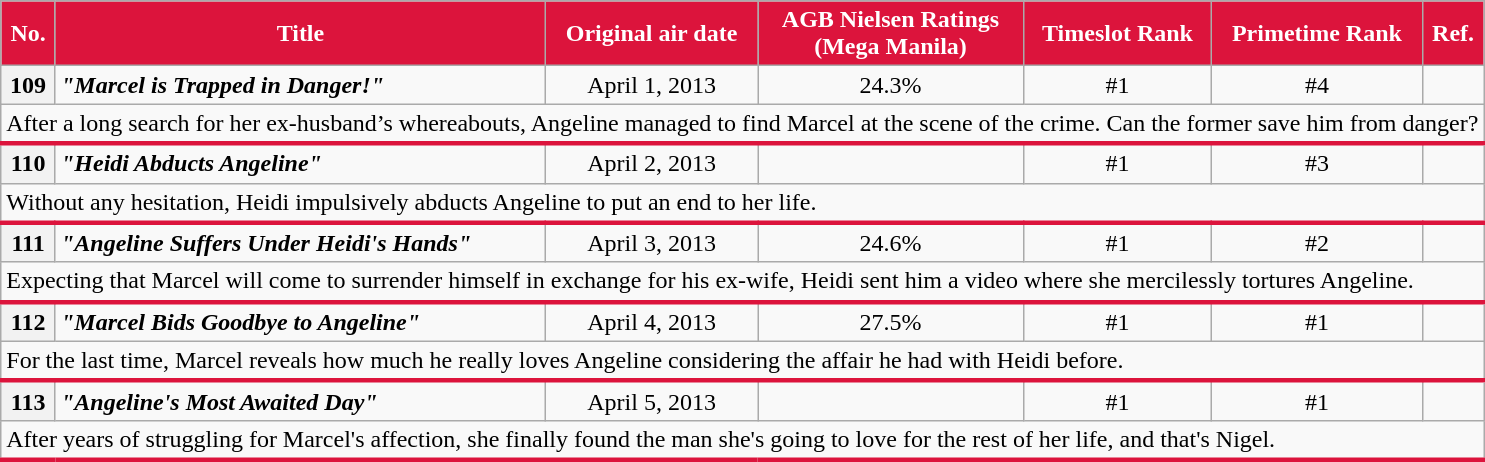<table class="wikitable" style="text-align:center">
<tr>
<th style="background:#DC143C; color:#ffffff">No.</th>
<th style="background:#DC143C; color:#ffffff">Title</th>
<th style="background:#DC143C; color:#ffffff">Original air date</th>
<th style="background:#DC143C; color:#ffffff">AGB Nielsen Ratings<br>(Mega Manila)</th>
<th style="background:#DC143C; color:#ffffff">Timeslot Rank</th>
<th style="background:#DC143C; color:#ffffff">Primetime Rank</th>
<th style="background:#DC143C; color:#ffffff">Ref.</th>
</tr>
<tr>
<th>109</th>
<td align="left"><strong><em>"Marcel is Trapped in Danger!"</em></strong></td>
<td>April 1, 2013</td>
<td>24.3%</td>
<td>#1</td>
<td>#4</td>
<td></td>
</tr>
<tr>
<td colspan = "7" style="text-align: left; border-bottom: 3px solid #DC143C;">After a long search for her ex-husband’s whereabouts, Angeline managed to find Marcel at the scene of the crime. Can the former save him from danger?</td>
</tr>
<tr>
<th>110</th>
<td align="left"><strong><em>"Heidi Abducts Angeline"</em></strong></td>
<td>April 2, 2013</td>
<td></td>
<td>#1</td>
<td>#3</td>
<td></td>
</tr>
<tr>
<td colspan = "7" style="text-align: left; border-bottom: 3px solid #DC143C;">Without any hesitation, Heidi impulsively abducts Angeline to put an end to her life.</td>
</tr>
<tr>
<th>111</th>
<td align="left"><strong><em>"Angeline Suffers Under Heidi's Hands"</em></strong></td>
<td>April 3, 2013</td>
<td>24.6%</td>
<td>#1</td>
<td>#2</td>
<td></td>
</tr>
<tr>
<td colspan = "7" style="text-align: left; border-bottom: 3px solid #DC143C;">Expecting that Marcel will come to surrender himself in exchange for his ex-wife, Heidi sent him a video where she mercilessly tortures Angeline.</td>
</tr>
<tr>
<th>112</th>
<td align="left"><strong><em>"Marcel Bids Goodbye to Angeline"</em></strong></td>
<td>April 4, 2013</td>
<td>27.5%</td>
<td>#1</td>
<td>#1</td>
<td></td>
</tr>
<tr>
<td colspan = "7" style="text-align: left; border-bottom: 3px solid #DC143C;">For the last time, Marcel reveals how much he really loves Angeline considering the affair he had with Heidi before.</td>
</tr>
<tr>
<th>113</th>
<td align="left"><strong><em>"Angeline's Most Awaited Day"</em></strong></td>
<td>April 5, 2013</td>
<td></td>
<td>#1</td>
<td>#1</td>
<td></td>
</tr>
<tr>
<td colspan = "7" style="text-align: left; border-bottom: 3px solid #DC143C;">After years of struggling for Marcel's affection, she finally found the man she's going to love for the rest of her life, and that's Nigel.</td>
</tr>
</table>
